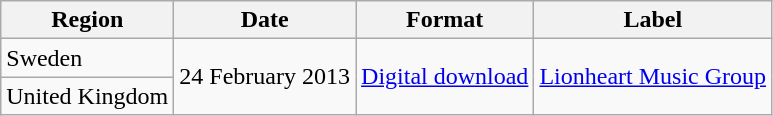<table class=wikitable>
<tr>
<th>Region</th>
<th>Date</th>
<th>Format</th>
<th>Label</th>
</tr>
<tr>
<td>Sweden</td>
<td rowspan=2>24 February 2013</td>
<td rowspan=2><a href='#'>Digital download</a></td>
<td rowspan=2><a href='#'>Lionheart Music Group</a></td>
</tr>
<tr>
<td>United Kingdom</td>
</tr>
</table>
